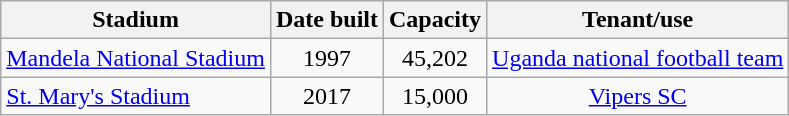<table class="wikitable sortable">
<tr>
<th>Stadium</th>
<th>Date built</th>
<th>Capacity</th>
<th>Tenant/use</th>
</tr>
<tr>
<td><a href='#'>Mandela National Stadium</a></td>
<td align=center>1997</td>
<td align=center>45,202</td>
<td align=center><a href='#'>Uganda national football team</a></td>
</tr>
<tr>
<td><a href='#'>St. Mary's Stadium</a></td>
<td align=center>2017</td>
<td align=center>15,000</td>
<td align=center><a href='#'>Vipers SC</a></td>
</tr>
</table>
